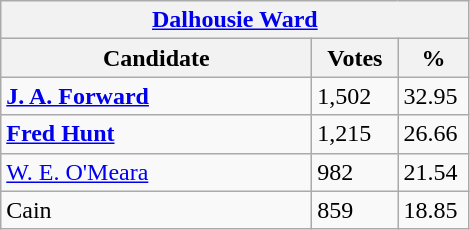<table class="wikitable">
<tr>
<th colspan="3"><a href='#'>Dalhousie Ward</a></th>
</tr>
<tr>
<th style="width: 200px">Candidate</th>
<th style="width: 50px">Votes</th>
<th style="width: 40px">%</th>
</tr>
<tr>
<td><strong><a href='#'>J. A. Forward</a></strong></td>
<td>1,502</td>
<td>32.95</td>
</tr>
<tr>
<td><strong><a href='#'>Fred Hunt</a></strong></td>
<td>1,215</td>
<td>26.66</td>
</tr>
<tr>
<td><a href='#'>W. E. O'Meara</a></td>
<td>982</td>
<td>21.54</td>
</tr>
<tr>
<td>Cain</td>
<td>859</td>
<td>18.85</td>
</tr>
</table>
